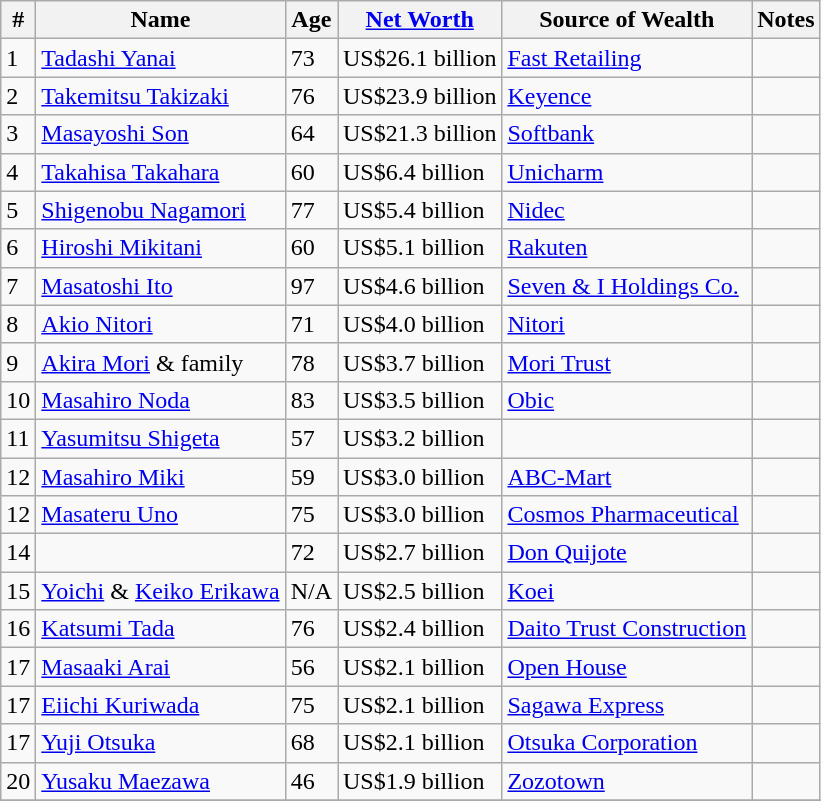<table class="wikitable">
<tr>
<th>#</th>
<th>Name</th>
<th>Age</th>
<th><a href='#'>Net Worth</a></th>
<th>Source of Wealth</th>
<th>Notes</th>
</tr>
<tr>
<td>1</td>
<td><a href='#'>Tadashi Yanai</a></td>
<td>73</td>
<td>US$26.1 billion</td>
<td><a href='#'>Fast Retailing</a></td>
<td></td>
</tr>
<tr>
<td>2</td>
<td><a href='#'>Takemitsu Takizaki</a></td>
<td>76</td>
<td>US$23.9 billion</td>
<td><a href='#'>Keyence</a></td>
<td></td>
</tr>
<tr>
<td>3</td>
<td><a href='#'>Masayoshi Son</a></td>
<td>64</td>
<td>US$21.3 billion</td>
<td><a href='#'>Softbank</a></td>
<td></td>
</tr>
<tr>
<td>4</td>
<td><a href='#'>Takahisa Takahara</a></td>
<td>60</td>
<td>US$6.4 billion</td>
<td><a href='#'>Unicharm</a></td>
<td></td>
</tr>
<tr>
<td>5</td>
<td><a href='#'>Shigenobu Nagamori</a></td>
<td>77</td>
<td>US$5.4 billion</td>
<td><a href='#'>Nidec</a></td>
<td></td>
</tr>
<tr>
<td>6</td>
<td><a href='#'>Hiroshi Mikitani</a></td>
<td>60</td>
<td>US$5.1 billion</td>
<td><a href='#'>Rakuten</a></td>
<td></td>
</tr>
<tr>
<td>7</td>
<td><a href='#'>Masatoshi Ito</a></td>
<td>97</td>
<td>US$4.6 billion</td>
<td><a href='#'>Seven & I Holdings Co.</a></td>
<td></td>
</tr>
<tr>
<td>8</td>
<td><a href='#'>Akio Nitori</a></td>
<td>71</td>
<td>US$4.0 billion</td>
<td><a href='#'>Nitori</a></td>
<td></td>
</tr>
<tr>
<td>9</td>
<td><a href='#'>Akira Mori</a> & family</td>
<td>78</td>
<td>US$3.7 billion</td>
<td><a href='#'>Mori Trust</a></td>
<td></td>
</tr>
<tr>
<td>10</td>
<td><a href='#'>Masahiro Noda</a></td>
<td>83</td>
<td>US$3.5 billion</td>
<td><a href='#'>Obic</a></td>
<td></td>
</tr>
<tr>
<td>11</td>
<td><a href='#'>Yasumitsu Shigeta</a></td>
<td>57</td>
<td>US$3.2 billion</td>
<td></td>
<td></td>
</tr>
<tr>
<td>12</td>
<td><a href='#'>Masahiro Miki</a></td>
<td>59</td>
<td>US$3.0 billion</td>
<td><a href='#'>ABC-Mart</a></td>
<td></td>
</tr>
<tr>
<td>12</td>
<td><a href='#'>Masateru Uno</a></td>
<td>75</td>
<td>US$3.0 billion</td>
<td><a href='#'>Cosmos Pharmaceutical</a></td>
<td></td>
</tr>
<tr>
<td>14</td>
<td></td>
<td>72</td>
<td>US$2.7 billion</td>
<td><a href='#'>Don Quijote</a></td>
<td></td>
</tr>
<tr>
<td>15</td>
<td><a href='#'>Yoichi</a> & <a href='#'>Keiko Erikawa</a></td>
<td>N/A</td>
<td>US$2.5 billion</td>
<td><a href='#'>Koei</a></td>
<td></td>
</tr>
<tr>
<td>16</td>
<td><a href='#'>Katsumi Tada</a></td>
<td>76</td>
<td>US$2.4 billion</td>
<td><a href='#'>Daito Trust Construction</a></td>
<td></td>
</tr>
<tr>
<td>17</td>
<td><a href='#'>Masaaki Arai</a></td>
<td>56</td>
<td>US$2.1 billion</td>
<td><a href='#'>Open House</a></td>
<td></td>
</tr>
<tr>
<td>17</td>
<td><a href='#'>Eiichi Kuriwada</a></td>
<td>75</td>
<td>US$2.1 billion</td>
<td><a href='#'>Sagawa Express</a></td>
<td></td>
</tr>
<tr>
<td>17</td>
<td><a href='#'>Yuji Otsuka</a></td>
<td>68</td>
<td>US$2.1 billion</td>
<td><a href='#'>Otsuka Corporation</a></td>
<td></td>
</tr>
<tr>
<td>20</td>
<td><a href='#'>Yusaku Maezawa</a></td>
<td>46</td>
<td>US$1.9 billion</td>
<td><a href='#'>Zozotown</a></td>
<td></td>
</tr>
<tr>
</tr>
</table>
